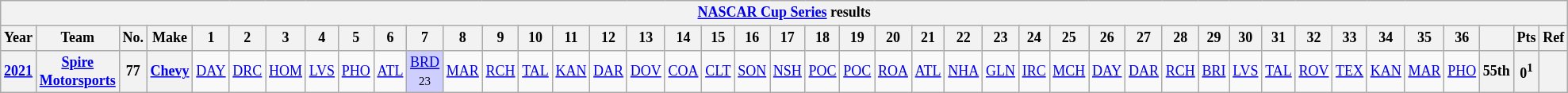<table class="wikitable" style="text-align:center; font-size:75%">
<tr>
<th colspan=43><a href='#'>NASCAR Cup Series</a> results</th>
</tr>
<tr>
<th>Year</th>
<th>Team</th>
<th>No.</th>
<th>Make</th>
<th>1</th>
<th>2</th>
<th>3</th>
<th>4</th>
<th>5</th>
<th>6</th>
<th>7</th>
<th>8</th>
<th>9</th>
<th>10</th>
<th>11</th>
<th>12</th>
<th>13</th>
<th>14</th>
<th>15</th>
<th>16</th>
<th>17</th>
<th>18</th>
<th>19</th>
<th>20</th>
<th>21</th>
<th>22</th>
<th>23</th>
<th>24</th>
<th>25</th>
<th>26</th>
<th>27</th>
<th>28</th>
<th>29</th>
<th>30</th>
<th>31</th>
<th>32</th>
<th>33</th>
<th>34</th>
<th>35</th>
<th>36</th>
<th></th>
<th>Pts</th>
<th>Ref</th>
</tr>
<tr>
<th><a href='#'>2021</a></th>
<th><a href='#'>Spire Motorsports</a></th>
<th>77</th>
<th><a href='#'>Chevy</a></th>
<td><a href='#'>DAY</a></td>
<td><a href='#'>DRC</a></td>
<td><a href='#'>HOM</a></td>
<td><a href='#'>LVS</a></td>
<td><a href='#'>PHO</a></td>
<td><a href='#'>ATL</a></td>
<td style="background:#CFCFFF;"><a href='#'>BRD</a><br><small>23</small></td>
<td><a href='#'>MAR</a></td>
<td><a href='#'>RCH</a></td>
<td><a href='#'>TAL</a></td>
<td><a href='#'>KAN</a></td>
<td><a href='#'>DAR</a></td>
<td><a href='#'>DOV</a></td>
<td><a href='#'>COA</a></td>
<td><a href='#'>CLT</a></td>
<td><a href='#'>SON</a></td>
<td><a href='#'>NSH</a></td>
<td><a href='#'>POC</a></td>
<td><a href='#'>POC</a></td>
<td><a href='#'>ROA</a></td>
<td><a href='#'>ATL</a></td>
<td><a href='#'>NHA</a></td>
<td><a href='#'>GLN</a></td>
<td><a href='#'>IRC</a></td>
<td><a href='#'>MCH</a></td>
<td><a href='#'>DAY</a></td>
<td><a href='#'>DAR</a></td>
<td><a href='#'>RCH</a></td>
<td><a href='#'>BRI</a></td>
<td><a href='#'>LVS</a></td>
<td><a href='#'>TAL</a></td>
<td><a href='#'>ROV</a></td>
<td><a href='#'>TEX</a></td>
<td><a href='#'>KAN</a></td>
<td><a href='#'>MAR</a></td>
<td><a href='#'>PHO</a></td>
<th>55th</th>
<th>0<sup>1</sup></th>
<th></th>
</tr>
</table>
